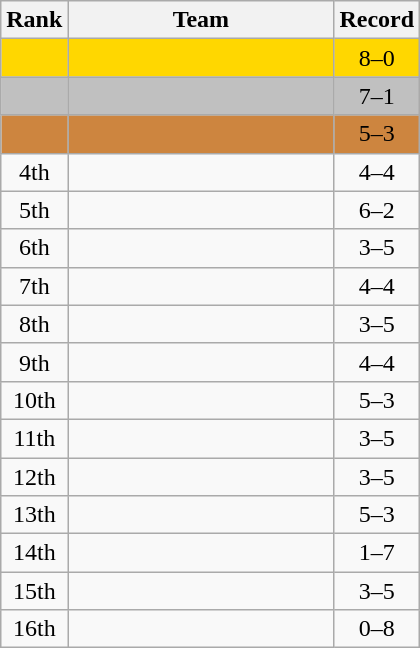<table class=wikitable style="text-align:center;">
<tr>
<th>Rank</th>
<th width=170>Team</th>
<th>Record</th>
</tr>
<tr bgcolor=gold>
<td></td>
<td align=left></td>
<td>8–0</td>
</tr>
<tr bgcolor=silver>
<td></td>
<td align=left></td>
<td>7–1</td>
</tr>
<tr bgcolor=peru>
<td></td>
<td align=left></td>
<td>5–3</td>
</tr>
<tr>
<td>4th</td>
<td align=left></td>
<td>4–4</td>
</tr>
<tr>
<td>5th</td>
<td align=left></td>
<td>6–2</td>
</tr>
<tr>
<td>6th</td>
<td align=left></td>
<td>3–5</td>
</tr>
<tr>
<td>7th</td>
<td align=left></td>
<td>4–4</td>
</tr>
<tr>
<td>8th</td>
<td align=left></td>
<td>3–5</td>
</tr>
<tr>
<td>9th</td>
<td align=left></td>
<td>4–4</td>
</tr>
<tr>
<td>10th</td>
<td align=left></td>
<td>5–3</td>
</tr>
<tr>
<td>11th</td>
<td align=left></td>
<td>3–5</td>
</tr>
<tr>
<td>12th</td>
<td align=left></td>
<td>3–5</td>
</tr>
<tr>
<td>13th</td>
<td align=left></td>
<td>5–3</td>
</tr>
<tr>
<td>14th</td>
<td align=left></td>
<td>1–7</td>
</tr>
<tr>
<td>15th</td>
<td align=left></td>
<td>3–5</td>
</tr>
<tr>
<td>16th</td>
<td align=left></td>
<td>0–8</td>
</tr>
</table>
